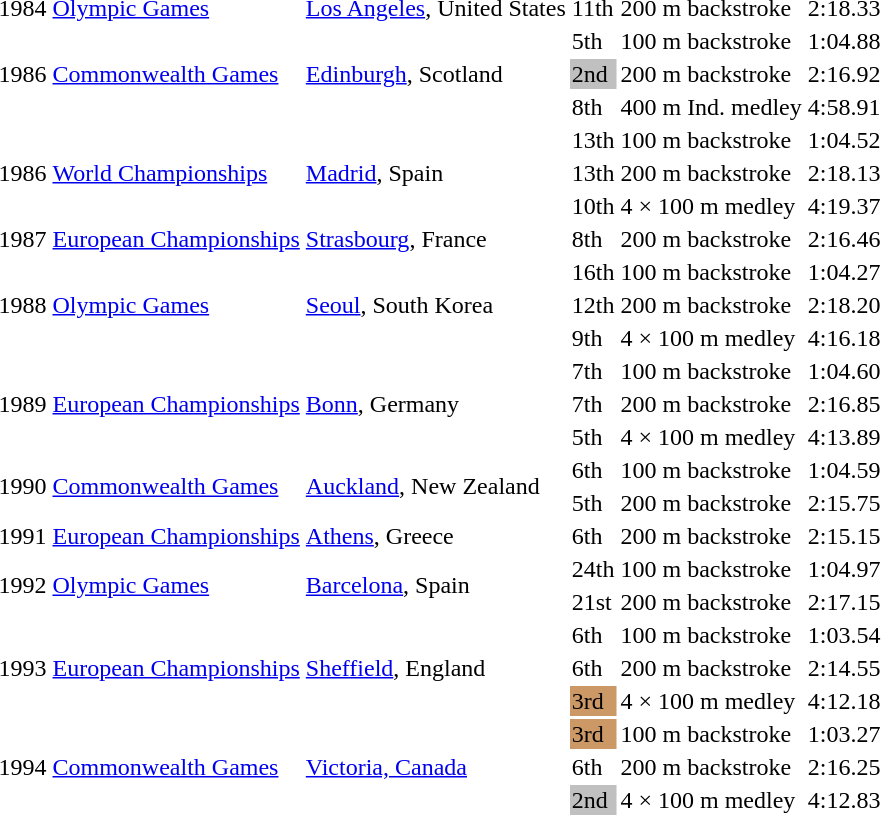<table>
<tr>
<td>1984</td>
<td><a href='#'>Olympic Games</a></td>
<td><a href='#'>Los Angeles</a>, United States</td>
<td>11th</td>
<td>200 m backstroke</td>
<td>2:18.33</td>
</tr>
<tr>
<td rowspan=3>1986</td>
<td rowspan=3><a href='#'>Commonwealth Games</a></td>
<td rowspan=3><a href='#'>Edinburgh</a>, Scotland</td>
<td>5th</td>
<td>100 m backstroke</td>
<td>1:04.88</td>
</tr>
<tr>
<td bgcolor=silver>2nd</td>
<td>200 m backstroke</td>
<td>2:16.92</td>
</tr>
<tr>
<td>8th</td>
<td>400 m Ind. medley</td>
<td>4:58.91</td>
</tr>
<tr>
<td rowspan=3>1986</td>
<td rowspan=3><a href='#'>World Championships</a></td>
<td rowspan=3><a href='#'>Madrid</a>, Spain</td>
<td>13th</td>
<td>100 m backstroke</td>
<td>1:04.52</td>
</tr>
<tr>
<td>13th</td>
<td>200 m backstroke</td>
<td>2:18.13</td>
</tr>
<tr>
<td>10th</td>
<td>4 × 100 m medley</td>
<td>4:19.37</td>
</tr>
<tr>
<td>1987</td>
<td><a href='#'>European Championships</a></td>
<td><a href='#'>Strasbourg</a>, France</td>
<td>8th</td>
<td>200 m backstroke</td>
<td>2:16.46</td>
</tr>
<tr>
<td rowspan=3>1988</td>
<td rowspan=3><a href='#'>Olympic Games</a></td>
<td rowspan=3><a href='#'>Seoul</a>, South Korea</td>
<td>16th</td>
<td>100 m backstroke</td>
<td>1:04.27</td>
</tr>
<tr>
<td>12th</td>
<td>200 m backstroke</td>
<td>2:18.20</td>
</tr>
<tr>
<td>9th</td>
<td>4 × 100 m medley</td>
<td>4:16.18</td>
</tr>
<tr>
<td rowspan=3>1989</td>
<td rowspan=3><a href='#'>European Championships</a></td>
<td rowspan=3><a href='#'>Bonn</a>, Germany</td>
<td>7th</td>
<td>100 m backstroke</td>
<td>1:04.60</td>
</tr>
<tr>
<td>7th</td>
<td>200 m backstroke</td>
<td>2:16.85</td>
</tr>
<tr>
<td>5th</td>
<td>4 × 100 m medley</td>
<td>4:13.89</td>
</tr>
<tr>
<td rowspan=2>1990</td>
<td rowspan=2><a href='#'>Commonwealth Games</a></td>
<td rowspan=2><a href='#'>Auckland</a>, New Zealand</td>
<td>6th</td>
<td>100 m backstroke</td>
<td>1:04.59</td>
</tr>
<tr>
<td>5th</td>
<td>200 m backstroke</td>
<td>2:15.75</td>
</tr>
<tr>
<td>1991</td>
<td><a href='#'>European Championships</a></td>
<td><a href='#'>Athens</a>, Greece</td>
<td>6th</td>
<td>200 m backstroke</td>
<td>2:15.15</td>
</tr>
<tr>
<td rowspan=2>1992</td>
<td rowspan=2><a href='#'>Olympic Games</a></td>
<td rowspan=2><a href='#'>Barcelona</a>, Spain</td>
<td>24th</td>
<td>100 m backstroke</td>
<td>1:04.97</td>
</tr>
<tr>
<td>21st</td>
<td>200 m backstroke</td>
<td>2:17.15</td>
</tr>
<tr>
<td rowspan=3>1993</td>
<td rowspan=3><a href='#'>European Championships</a></td>
<td rowspan=3><a href='#'>Sheffield</a>, England</td>
<td>6th</td>
<td>100 m backstroke</td>
<td>1:03.54</td>
</tr>
<tr>
<td>6th</td>
<td>200 m backstroke</td>
<td>2:14.55</td>
</tr>
<tr>
<td bgcolor=cc9966>3rd</td>
<td>4 × 100 m medley</td>
<td>4:12.18</td>
</tr>
<tr>
<td rowspan=3>1994</td>
<td rowspan=3><a href='#'>Commonwealth Games</a></td>
<td rowspan=3><a href='#'>Victoria, Canada</a></td>
<td bgcolor=cc9966>3rd</td>
<td>100 m backstroke</td>
<td>1:03.27</td>
</tr>
<tr>
<td>6th</td>
<td>200 m backstroke</td>
<td>2:16.25</td>
</tr>
<tr>
<td bgcolor=silver>2nd</td>
<td>4 × 100 m medley</td>
<td>4:12.83</td>
</tr>
</table>
